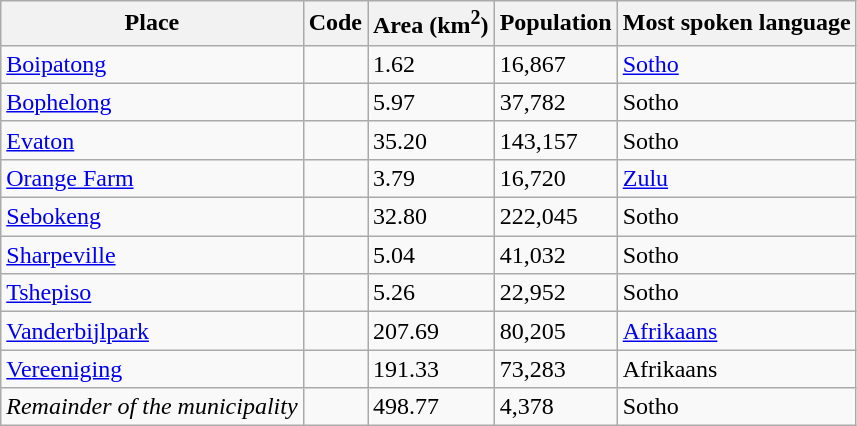<table class="wikitable sortable">
<tr>
<th>Place</th>
<th>Code</th>
<th>Area (km<sup>2</sup>)</th>
<th>Population</th>
<th>Most spoken language</th>
</tr>
<tr>
<td><a href='#'>Boipatong</a></td>
<td></td>
<td>1.62</td>
<td>16,867</td>
<td><a href='#'>Sotho</a></td>
</tr>
<tr>
<td><a href='#'>Bophelong</a></td>
<td></td>
<td>5.97</td>
<td>37,782</td>
<td>Sotho</td>
</tr>
<tr>
<td><a href='#'>Evaton</a></td>
<td></td>
<td>35.20</td>
<td>143,157</td>
<td>Sotho</td>
</tr>
<tr>
<td><a href='#'>Orange Farm</a></td>
<td></td>
<td>3.79</td>
<td>16,720</td>
<td><a href='#'>Zulu</a></td>
</tr>
<tr>
<td><a href='#'>Sebokeng</a></td>
<td></td>
<td>32.80</td>
<td>222,045</td>
<td>Sotho</td>
</tr>
<tr>
<td><a href='#'>Sharpeville</a></td>
<td></td>
<td>5.04</td>
<td>41,032</td>
<td>Sotho</td>
</tr>
<tr>
<td><a href='#'>Tshepiso</a></td>
<td></td>
<td>5.26</td>
<td>22,952</td>
<td>Sotho</td>
</tr>
<tr>
<td><a href='#'>Vanderbijlpark</a></td>
<td></td>
<td>207.69</td>
<td>80,205</td>
<td><a href='#'>Afrikaans</a></td>
</tr>
<tr>
<td><a href='#'>Vereeniging</a></td>
<td></td>
<td>191.33</td>
<td>73,283</td>
<td>Afrikaans</td>
</tr>
<tr>
<td><em>Remainder of the municipality</em></td>
<td></td>
<td>498.77</td>
<td>4,378</td>
<td>Sotho</td>
</tr>
</table>
